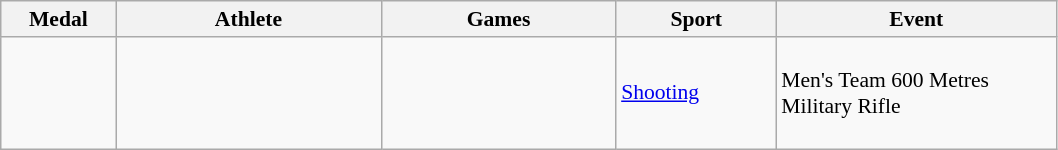<table class="wikitable sortable" style="font-size:90%">
<tr>
<th width="70">Medal</th>
<th width="170">Athlete</th>
<th width="150">Games</th>
<th width="100">Sport</th>
<th width="180">Event</th>
</tr>
<tr>
<td></td>
<td><br><br><br><br></td>
<td></td>
<td> <a href='#'>Shooting</a></td>
<td>Men's Team 600 Metres Military Rifle</td>
</tr>
</table>
